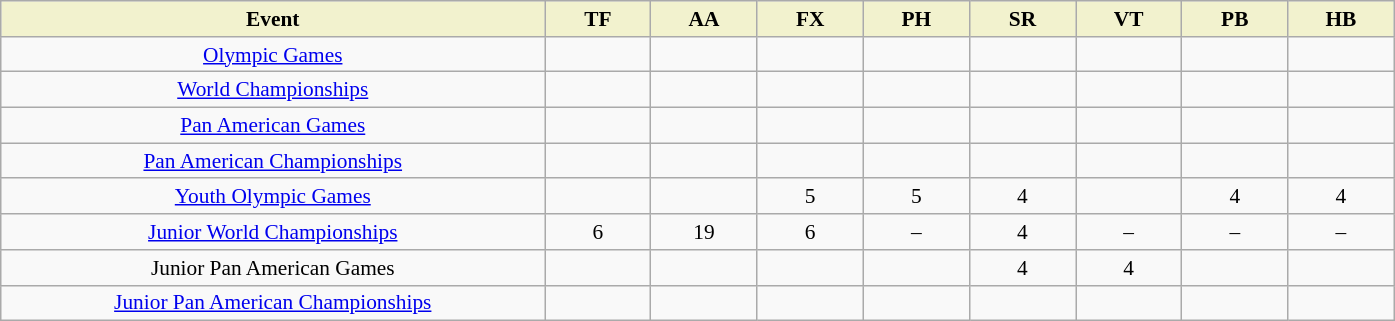<table class="wikitable" style="margin-top:0em; text-align:center; font-size:89%;">
<tr>
<th style="background-color:#f2f2ce; width:25.0em;">Event</th>
<th style="background-color:#f2f2ce; width:4.5em;">TF</th>
<th style="background-color:#f2f2ce; width:4.5em;">AA</th>
<th style="background-color:#f2f2ce; width:4.5em;">FX</th>
<th style="background-color:#f2f2ce; width:4.5em;">PH</th>
<th style="background-color:#f2f2ce; width:4.5em;">SR</th>
<th style="background-color:#f2f2ce; width:4.5em;">VT</th>
<th style="background-color:#f2f2ce; width:4.5em;">PB</th>
<th style="background-color:#f2f2ce; width:4.5em;">HB</th>
</tr>
<tr>
<td><a href='#'>Olympic Games</a></td>
<td></td>
<td></td>
<td></td>
<td></td>
<td></td>
<td></td>
<td></td>
<td></td>
</tr>
<tr>
<td><a href='#'>World Championships</a></td>
<td></td>
<td></td>
<td></td>
<td></td>
<td></td>
<td></td>
<td></td>
<td></td>
</tr>
<tr>
<td><a href='#'>Pan American Games</a></td>
<td></td>
<td></td>
<td></td>
<td></td>
<td></td>
<td></td>
<td></td>
<td></td>
</tr>
<tr>
<td><a href='#'>Pan American Championships</a></td>
<td></td>
<td></td>
<td></td>
<td></td>
<td></td>
<td></td>
<td></td>
<td></td>
</tr>
<tr>
<td><a href='#'>Youth Olympic Games</a></td>
<td></td>
<td></td>
<td>5</td>
<td>5</td>
<td>4</td>
<td></td>
<td>4</td>
<td>4</td>
</tr>
<tr>
<td><a href='#'>Junior World Championships</a></td>
<td>6</td>
<td>19</td>
<td>6</td>
<td>–</td>
<td>4</td>
<td>–</td>
<td>–</td>
<td>–</td>
</tr>
<tr>
<td>Junior Pan American Games</td>
<td></td>
<td></td>
<td></td>
<td></td>
<td>4</td>
<td>4</td>
<td></td>
<td></td>
</tr>
<tr>
<td><a href='#'>Junior Pan American Championships</a></td>
<td></td>
<td></td>
<td></td>
<td></td>
<td></td>
<td></td>
<td></td>
<td></td>
</tr>
</table>
